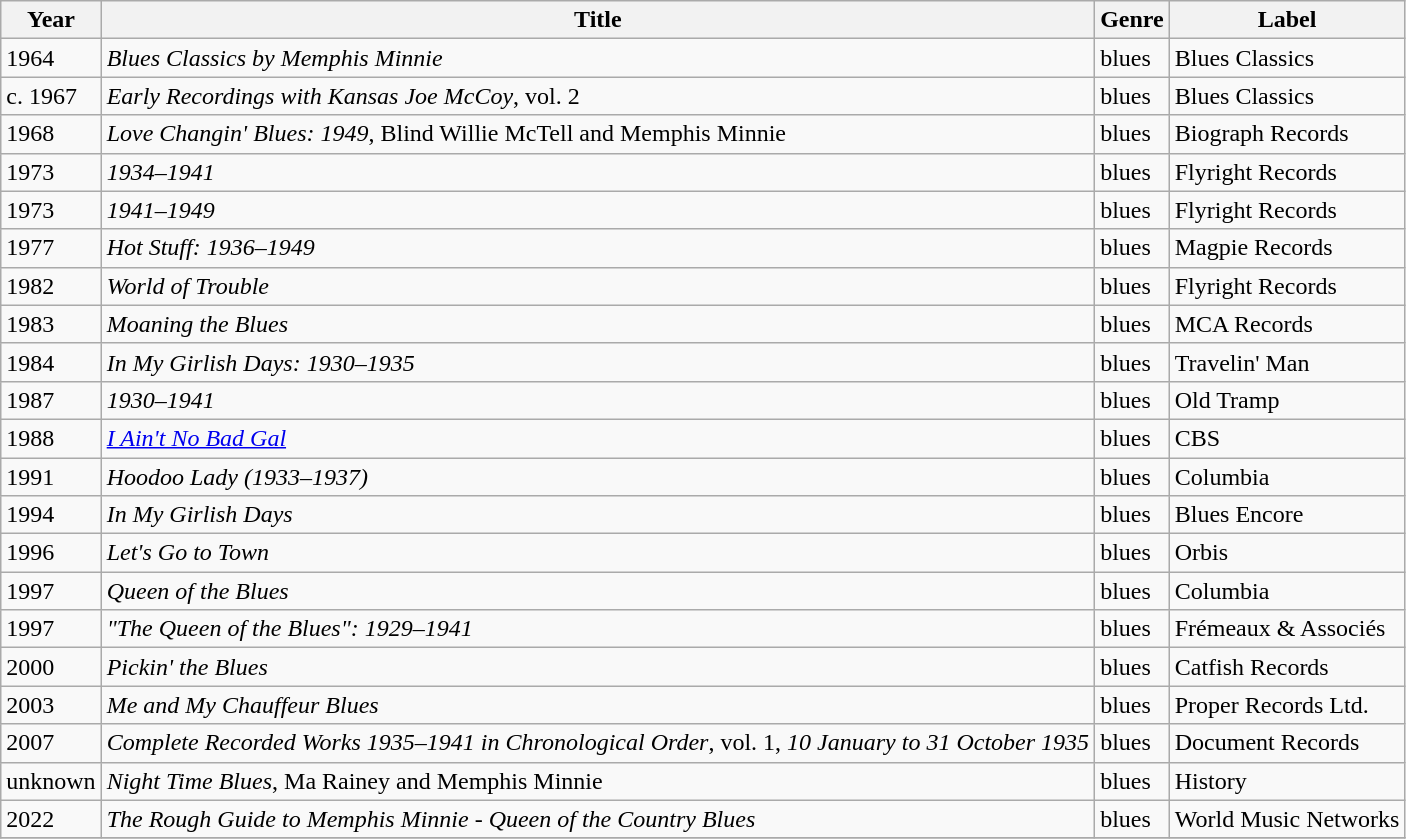<table class="wikitable">
<tr>
<th>Year</th>
<th>Title</th>
<th>Genre</th>
<th>Label</th>
</tr>
<tr>
<td>1964</td>
<td><em>Blues Classics by Memphis Minnie</em></td>
<td>blues</td>
<td>Blues Classics</td>
</tr>
<tr>
<td>c. 1967</td>
<td><em>Early Recordings with Kansas Joe McCoy</em>, vol. 2</td>
<td>blues</td>
<td>Blues Classics</td>
</tr>
<tr>
<td>1968</td>
<td><em>Love Changin' Blues: 1949</em>, Blind Willie McTell and Memphis Minnie</td>
<td>blues</td>
<td>Biograph Records</td>
</tr>
<tr>
<td>1973</td>
<td><em>1934–1941</em></td>
<td>blues</td>
<td>Flyright Records</td>
</tr>
<tr>
<td>1973</td>
<td><em>1941–1949</em></td>
<td>blues</td>
<td>Flyright Records</td>
</tr>
<tr>
<td>1977</td>
<td><em>Hot Stuff: 1936–1949</em></td>
<td>blues</td>
<td>Magpie Records</td>
</tr>
<tr>
<td>1982</td>
<td><em>World of Trouble</em></td>
<td>blues</td>
<td>Flyright Records</td>
</tr>
<tr>
<td>1983</td>
<td><em>Moaning the Blues</em></td>
<td>blues</td>
<td>MCA Records</td>
</tr>
<tr>
<td>1984</td>
<td><em>In My Girlish Days: 1930–1935</em></td>
<td>blues</td>
<td>Travelin' Man</td>
</tr>
<tr>
<td>1987</td>
<td><em>1930–1941</em></td>
<td>blues</td>
<td>Old Tramp</td>
</tr>
<tr>
<td>1988</td>
<td><em><a href='#'>I Ain't No Bad Gal</a></em></td>
<td>blues</td>
<td>CBS</td>
</tr>
<tr>
<td>1991</td>
<td><em>Hoodoo Lady (1933–1937)</em></td>
<td>blues</td>
<td>Columbia</td>
</tr>
<tr>
<td>1994</td>
<td><em>In My Girlish Days</em></td>
<td>blues</td>
<td>Blues Encore</td>
</tr>
<tr>
<td>1996</td>
<td><em>Let's Go to Town</em></td>
<td>blues</td>
<td>Orbis</td>
</tr>
<tr>
<td>1997</td>
<td><em>Queen of the Blues</em></td>
<td>blues</td>
<td>Columbia</td>
</tr>
<tr>
<td>1997</td>
<td><em>"The Queen of the Blues": 1929–1941</em></td>
<td>blues</td>
<td>Frémeaux & Associés</td>
</tr>
<tr>
<td>2000</td>
<td><em>Pickin' the Blues</em></td>
<td>blues</td>
<td>Catfish Records</td>
</tr>
<tr>
<td>2003</td>
<td><em>Me and My Chauffeur Blues</em></td>
<td>blues</td>
<td>Proper Records Ltd.</td>
</tr>
<tr>
<td>2007</td>
<td><em>Complete Recorded Works 1935–1941 in Chronological Order</em>, vol. 1, <em>10 January to 31 October 1935</em></td>
<td>blues</td>
<td>Document Records</td>
</tr>
<tr>
<td>unknown</td>
<td><em>Night Time Blues</em>, Ma Rainey and Memphis Minnie</td>
<td>blues</td>
<td>History</td>
</tr>
<tr>
<td>2022</td>
<td><em>The Rough Guide to Memphis Minnie - Queen of the Country Blues</td>
<td>blues</td>
<td>World Music Networks</td>
</tr>
<tr>
</tr>
</table>
